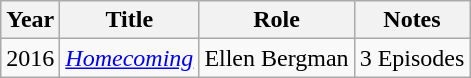<table class="wikitable">
<tr>
<th>Year</th>
<th>Title</th>
<th>Role</th>
<th>Notes</th>
</tr>
<tr>
<td>2016</td>
<td><em><a href='#'>Homecoming</a></em></td>
<td>Ellen Bergman</td>
<td>3 Episodes</td>
</tr>
</table>
